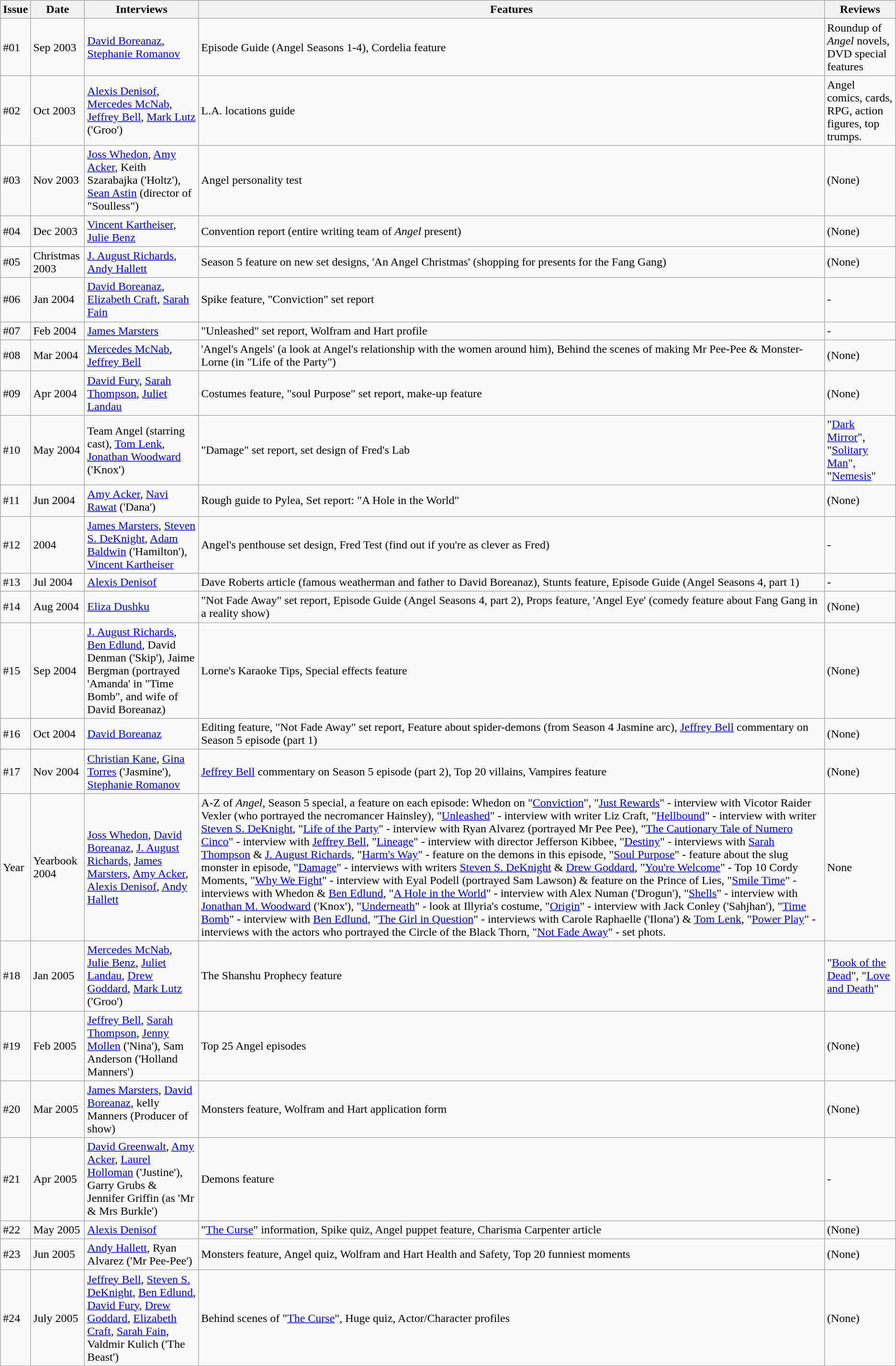<table class="wikitable">
<tr>
<th>Issue</th>
<th>Date</th>
<th>Interviews</th>
<th>Features</th>
<th>Reviews</th>
</tr>
<tr>
<td>#01</td>
<td>Sep 2003</td>
<td><a href='#'>David Boreanaz</a>, <a href='#'>Stephanie Romanov</a></td>
<td>Episode Guide (Angel Seasons 1-4), Cordelia feature</td>
<td>Roundup of <em>Angel</em> novels, DVD special features</td>
</tr>
<tr>
<td>#02</td>
<td>Oct 2003</td>
<td><a href='#'>Alexis Denisof</a>, <a href='#'>Mercedes McNab</a>, <a href='#'>Jeffrey Bell</a>, <a href='#'>Mark Lutz</a> ('Groo')</td>
<td>L.A. locations guide</td>
<td>Angel comics, cards, RPG, action figures, top trumps.</td>
</tr>
<tr>
<td>#03</td>
<td>Nov 2003</td>
<td><a href='#'>Joss Whedon</a>, <a href='#'>Amy Acker</a>, Keith Szarabajka ('Holtz'), <a href='#'>Sean Astin</a> (director of "Soulless")</td>
<td>Angel personality test</td>
<td>(None)</td>
</tr>
<tr>
<td>#04</td>
<td>Dec 2003</td>
<td><a href='#'>Vincent Kartheiser</a>, <a href='#'>Julie Benz</a></td>
<td>Convention report (entire writing team of <em>Angel</em> present)</td>
<td>(None)</td>
</tr>
<tr>
<td>#05</td>
<td>Christmas 2003</td>
<td><a href='#'>J. August Richards</a>, <a href='#'>Andy Hallett</a></td>
<td>Season 5 feature on new set designs, 'An Angel Christmas' (shopping for presents for the Fang Gang)</td>
<td>(None)</td>
</tr>
<tr>
<td>#06</td>
<td>Jan 2004</td>
<td><a href='#'>David Boreanaz</a>, <a href='#'>Elizabeth Craft</a>, <a href='#'>Sarah Fain</a></td>
<td>Spike feature, "Conviction" set report</td>
<td>-</td>
</tr>
<tr>
<td>#07</td>
<td>Feb 2004</td>
<td><a href='#'>James Marsters</a></td>
<td>"Unleashed" set report, Wolfram and Hart profile</td>
<td>-</td>
</tr>
<tr>
<td>#08</td>
<td>Mar 2004</td>
<td><a href='#'>Mercedes McNab</a>, <a href='#'>Jeffrey Bell</a></td>
<td>'Angel's Angels' (a look at Angel's relationship with the women around him), Behind the scenes of making Mr Pee-Pee & Monster-Lorne (in "Life of the Party")</td>
<td>(None)</td>
</tr>
<tr>
<td>#09</td>
<td>Apr 2004</td>
<td><a href='#'>David Fury</a>, <a href='#'>Sarah Thompson</a>, <a href='#'>Juliet Landau</a></td>
<td>Costumes feature, "soul Purpose" set report, make-up feature</td>
<td>(None)</td>
</tr>
<tr>
<td>#10</td>
<td>May 2004</td>
<td>Team Angel (starring cast), <a href='#'>Tom Lenk</a>, <a href='#'>Jonathan Woodward</a> ('Knox')</td>
<td>"Damage" set report, set design of Fred's Lab</td>
<td>"<a href='#'>Dark Mirror</a>", "<a href='#'>Solitary Man</a>", "<a href='#'>Nemesis</a>"</td>
</tr>
<tr>
<td>#11</td>
<td>Jun 2004</td>
<td><a href='#'>Amy Acker</a>, <a href='#'>Navi Rawat</a> ('Dana')</td>
<td>Rough guide to Pylea, Set report: "A Hole in the World"</td>
<td>(None)</td>
</tr>
<tr>
<td>#12</td>
<td>2004</td>
<td><a href='#'>James Marsters</a>, <a href='#'>Steven S. DeKnight</a>, <a href='#'>Adam Baldwin</a> ('Hamilton'), <a href='#'>Vincent Kartheiser</a></td>
<td>Angel's penthouse set design, Fred Test (find out if you're as clever as Fred)</td>
<td>-</td>
</tr>
<tr>
<td>#13</td>
<td>Jul 2004</td>
<td><a href='#'>Alexis Denisof</a></td>
<td>Dave Roberts article (famous weatherman and father to David Boreanaz), Stunts feature, Episode Guide (Angel Seasons 4, part 1)</td>
<td>-</td>
</tr>
<tr>
<td>#14</td>
<td>Aug 2004</td>
<td><a href='#'>Eliza Dushku</a></td>
<td>"Not Fade Away" set report, Episode Guide (Angel Seasons 4, part 2), Props feature, 'Angel Eye' (comedy feature about Fang Gang in a reality show)</td>
<td>(None)</td>
</tr>
<tr>
<td>#15</td>
<td>Sep 2004</td>
<td><a href='#'>J. August Richards</a>, <a href='#'>Ben Edlund</a>, David Denman ('Skip'), Jaime Bergman (portrayed 'Amanda' in "Time Bomb", and wife of David Boreanaz)</td>
<td>Lorne's Karaoke Tips, Special effects feature</td>
<td>(None)</td>
</tr>
<tr>
<td>#16</td>
<td>Oct 2004</td>
<td><a href='#'>David Boreanaz</a></td>
<td>Editing feature, "Not Fade Away" set report, Feature about spider-demons (from Season 4 Jasmine arc), <a href='#'>Jeffrey Bell</a> commentary on Season 5 episode (part 1)</td>
<td>(None)</td>
</tr>
<tr>
<td>#17</td>
<td>Nov 2004</td>
<td><a href='#'>Christian Kane</a>, <a href='#'>Gina Torres</a> ('Jasmine'), <a href='#'>Stephanie Romanov</a></td>
<td><a href='#'>Jeffrey Bell</a> commentary on Season 5 episode (part 2), Top 20 villains, Vampires feature</td>
<td>(None)</td>
</tr>
<tr>
<td>Year</td>
<td>Yearbook 2004</td>
<td><a href='#'>Joss Whedon</a>, <a href='#'>David Boreanaz</a>, <a href='#'>J. August Richards</a>, <a href='#'>James Marsters</a>, <a href='#'>Amy Acker</a>, <a href='#'>Alexis Denisof</a>, <a href='#'>Andy Hallett</a></td>
<td>A-Z of <em>Angel</em>, Season 5 special, a feature on each episode: Whedon on "<a href='#'>Conviction</a>", "<a href='#'>Just Rewards</a>" - interview with Vicotor Raider Vexler  (who portrayed the necromancer Hainsley), "<a href='#'>Unleashed</a>" - interview with writer Liz Craft, "<a href='#'>Hellbound</a>" - interview with writer <a href='#'>Steven S. DeKnight</a>, "<a href='#'>Life of the Party</a>" - interview with Ryan Alvarez (portrayed Mr Pee Pee), "<a href='#'>The Cautionary Tale of Numero Cinco</a>" - interview with <a href='#'>Jeffrey Bell</a>, "<a href='#'>Lineage</a>" - interview with director Jefferson Kibbee, "<a href='#'>Destiny</a>" - interviews with <a href='#'>Sarah Thompson</a> & <a href='#'>J. August Richards</a>, "<a href='#'>Harm's Way</a>" - feature on the demons in this episode, "<a href='#'>Soul Purpose</a>" - feature about the slug monster in episode, "<a href='#'>Damage</a>" - interviews with writers <a href='#'>Steven S. DeKnight</a> & <a href='#'>Drew Goddard</a>, "<a href='#'>You're Welcome</a>" - Top 10 Cordy Moments, "<a href='#'>Why We Fight</a>" - interview with Eyal Podell (portrayed Sam Lawson) & feature on the Prince of Lies, "<a href='#'>Smile Time</a>" - interviews with Whedon & <a href='#'>Ben Edlund</a>, "<a href='#'>A Hole in the World</a>" - interview with Alex Numan ('Drogun'), "<a href='#'>Shells</a>" - interview with <a href='#'>Jonathan M. Woodward</a> ('Knox'), "<a href='#'>Underneath</a>" - look at Illyria's costume, "<a href='#'>Origin</a>" - interview with Jack Conley ('Sahjhan'), "<a href='#'>Time Bomb</a>" - interview with <a href='#'>Ben Edlund</a>, "<a href='#'>The Girl in Question</a>" - interviews with Carole Raphaelle ('Ilona') & <a href='#'>Tom Lenk</a>, "<a href='#'>Power Play</a>" - interviews with the actors who portrayed the Circle of the Black Thorn, "<a href='#'>Not Fade Away</a>" - set phots.</td>
<td>None</td>
</tr>
<tr>
<td>#18</td>
<td>Jan 2005</td>
<td><a href='#'>Mercedes McNab</a>, <a href='#'>Julie Benz</a>, <a href='#'>Juliet Landau</a>, <a href='#'>Drew Goddard</a>, <a href='#'>Mark Lutz</a> ('Groo')</td>
<td>The Shanshu Prophecy feature</td>
<td>"<a href='#'>Book of the Dead</a>", "<a href='#'>Love and Death</a>"</td>
</tr>
<tr>
<td>#19</td>
<td>Feb 2005</td>
<td><a href='#'>Jeffrey Bell</a>, <a href='#'>Sarah Thompson</a>, <a href='#'>Jenny Mollen</a> ('Nina'), Sam Anderson ('Holland Manners')</td>
<td>Top 25 Angel episodes</td>
<td>(None)</td>
</tr>
<tr>
<td>#20</td>
<td>Mar 2005</td>
<td><a href='#'>James Marsters</a>, <a href='#'>David Boreanaz</a>, kelly Manners (Producer of show)</td>
<td>Monsters feature, Wolfram and Hart application form</td>
<td>(None)</td>
</tr>
<tr>
<td>#21</td>
<td>Apr 2005</td>
<td><a href='#'>David Greenwalt</a>, <a href='#'>Amy Acker</a>, <a href='#'>Laurel Holloman</a> ('Justine'), Garry Grubs & Jennifer Griffin (as 'Mr & Mrs Burkle')</td>
<td>Demons feature</td>
<td>-</td>
</tr>
<tr>
<td>#22</td>
<td>May 2005</td>
<td><a href='#'>Alexis Denisof</a></td>
<td>"<a href='#'>The Curse</a>" information, Spike quiz, Angel puppet feature, Charisma Carpenter article</td>
<td>(None)</td>
</tr>
<tr>
<td>#23</td>
<td>Jun 2005</td>
<td><a href='#'>Andy Hallett</a>, Ryan Alvarez ('Mr Pee-Pee')</td>
<td>Monsters feature, Angel quiz, Wolfram and Hart Health and Safety, Top 20 funniest moments</td>
<td>(None)</td>
</tr>
<tr>
<td>#24</td>
<td>July 2005</td>
<td><a href='#'>Jeffrey Bell</a>, <a href='#'>Steven S. DeKnight</a>, <a href='#'>Ben Edlund</a>, <a href='#'>David Fury</a>, <a href='#'>Drew Goddard</a>, <a href='#'>Elizabeth Craft</a>, <a href='#'>Sarah Fain</a>, Valdmir Kulich ('The Beast')</td>
<td>Behind scenes of "<a href='#'>The Curse</a>", Huge quiz, Actor/Character profiles</td>
<td>(None)</td>
</tr>
</table>
